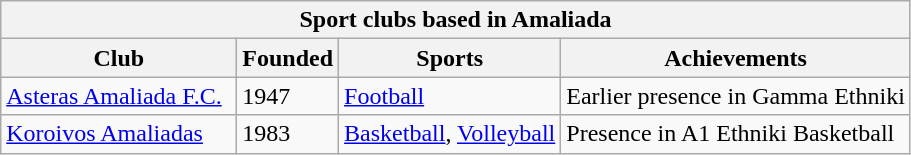<table class="wikitable">
<tr>
<th colspan="4">Sport clubs based in Amaliada</th>
</tr>
<tr>
<th width="150">Club</th>
<th>Founded</th>
<th>Sports</th>
<th>Achievements</th>
</tr>
<tr>
<td><a href='#'>Asteras Amaliada F.C.</a></td>
<td>1947</td>
<td><a href='#'>Football</a></td>
<td>Earlier presence in Gamma Ethniki</td>
</tr>
<tr>
<td><a href='#'>Koroivos Amaliadas</a></td>
<td>1983</td>
<td><a href='#'>Basketball</a>, <a href='#'>Volleyball</a></td>
<td>Presence in A1 Ethniki Basketball</td>
</tr>
</table>
